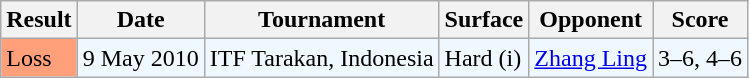<table class="sortable wikitable">
<tr>
<th>Result</th>
<th>Date</th>
<th>Tournament</th>
<th>Surface</th>
<th>Opponent</th>
<th>Score</th>
</tr>
<tr bgcolor="#f0f8ff">
<td style="background:#ffa07a;">Loss</td>
<td>9 May 2010</td>
<td>ITF Tarakan, Indonesia</td>
<td>Hard (i)</td>
<td> <a href='#'>Zhang Ling</a></td>
<td>3–6, 4–6</td>
</tr>
</table>
